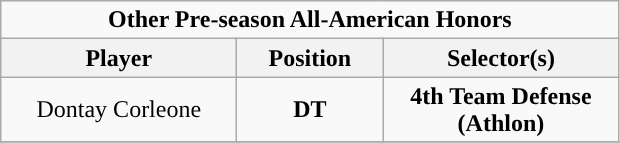<table class="wikitable" style="text-align:center">
<tr>
<td colspan="6" style="text-align:center; "><strong>Other Pre-season All-American Honors</strong></td>
</tr>
<tr>
<th style="width:150px; ">Player</th>
<th style="width:90px; ">Position</th>
<th style="width:150px; ">Selector(s)</th>
</tr>
<tr>
<td>Dontay Corleone</td>
<td><strong>DT</strong></td>
<td><strong>4th Team Defense (Athlon)</strong></td>
</tr>
<tr>
</tr>
</table>
